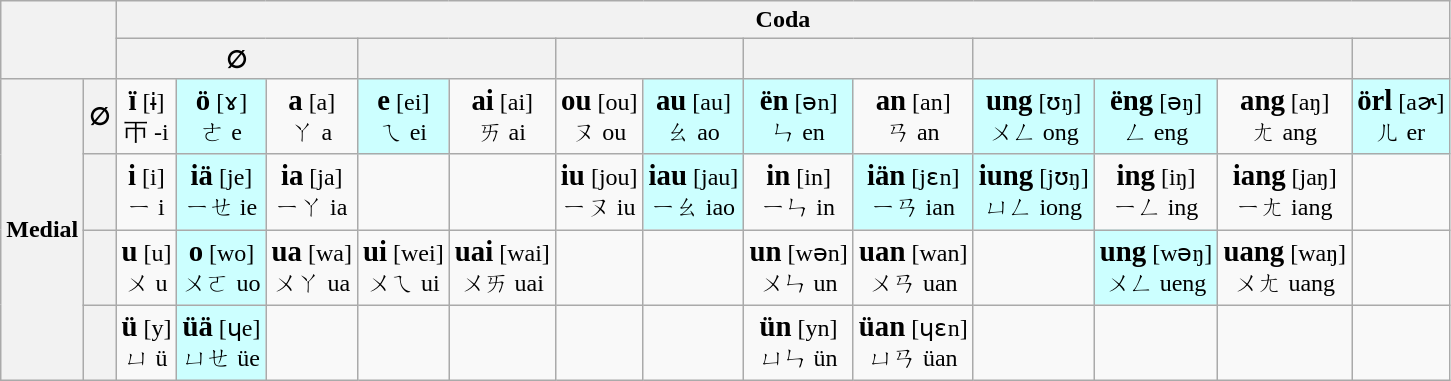<table class="wikitable" style="text-align:center;">
<tr>
<th colspan=2 rowspan=2></th>
<th colspan=13>Coda</th>
</tr>
<tr>
<th colspan=3>∅</th>
<th colspan=2></th>
<th colspan=2></th>
<th colspan=2></th>
<th colspan=3></th>
<th></th>
</tr>
<tr>
<th rowspan=4>Medial</th>
<th>∅</th>
<td><strong><big>ï</big></strong> [ɨ]<br>ㄭ -i</td>
<td bgcolor=#cff><strong><big>ö</big></strong> [ɤ]<br>ㄜ e</td>
<td><strong><big>a</big></strong> [a]<br>ㄚ a</td>
<td bgcolor=#cff><strong><big>e</big></strong> [ei]<br>ㄟ ei</td>
<td><strong><big>ai</big></strong> [ai]<br>ㄞ ai</td>
<td><strong><big>ou</big></strong> [ou]<br>ㄡ ou</td>
<td bgcolor=#cff><strong><big>au</big></strong> [au]<br>ㄠ ao</td>
<td bgcolor=#cff><strong><big>ën</big></strong> [ən]<br>ㄣ en</td>
<td><strong><big>an</big></strong> [an]<br>ㄢ an</td>
<td bgcolor=#cff><strong><big>ung</big></strong> [ʊŋ]<br>ㄨㄥ ong</td>
<td bgcolor=#cff><strong><big>ëng</big></strong> [əŋ]<br>ㄥ eng</td>
<td><strong><big>ang</big></strong> [aŋ]<br>ㄤ ang</td>
<td bgcolor=#cff><strong><big>örl</big></strong> [aɚ]<br>ㄦ er</td>
</tr>
<tr>
<th></th>
<td><strong><big>i</big></strong> [i]<br>ㄧ i</td>
<td bgcolor=#cff><strong><big>iä</big></strong> [je]<br>ㄧㄝ ie</td>
<td><strong><big>ia</big></strong> [ja]<br>ㄧㄚ ia</td>
<td></td>
<td></td>
<td><strong><big>iu</big></strong> [jou]<br>ㄧㄡ iu</td>
<td bgcolor=#cff><strong><big>iau</big></strong> [jau]<br>ㄧㄠ iao</td>
<td><strong><big>in</big></strong> [in]<br>ㄧㄣ in</td>
<td bgcolor=#cff><strong><big>iän</big></strong> [jɛn]<br>ㄧㄢ ian</td>
<td bgcolor=#cff><strong><big>iung</big></strong> [jʊŋ]<br>ㄩㄥ iong</td>
<td><strong><big>ing</big></strong> [iŋ]<br>ㄧㄥ ing</td>
<td><strong><big>iang</big></strong> [jaŋ]<br>ㄧㄤ iang</td>
<td></td>
</tr>
<tr>
<th></th>
<td><strong><big>u</big></strong> [u]<br>ㄨ u</td>
<td bgcolor=#cff><strong><big>o</big></strong> [wo]<br>ㄨㄛ uo</td>
<td><strong><big>ua</big></strong> [wa]<br>ㄨㄚ ua</td>
<td><strong><big>ui</big></strong> [wei]<br>ㄨㄟ ui</td>
<td><strong><big>uai</big></strong> [wai]<br>ㄨㄞ uai</td>
<td></td>
<td></td>
<td><strong><big>un</big></strong> [wən]<br>ㄨㄣ un</td>
<td><strong><big>uan</big></strong> [wan]<br>ㄨㄢ uan</td>
<td></td>
<td bgcolor=#cff><strong><big>ung</big></strong> [wəŋ]<br>ㄨㄥ ueng</td>
<td><strong><big>uang</big></strong> [waŋ]<br>ㄨㄤ uang</td>
<td></td>
</tr>
<tr>
<th></th>
<td><strong><big>ü</big></strong> [y]<br>ㄩ ü</td>
<td bgcolor=#cff><strong><big>üä</big></strong> [ɥe]<br>ㄩㄝ üe</td>
<td></td>
<td></td>
<td></td>
<td></td>
<td></td>
<td><strong><big>ün</big></strong> [yn]<br>ㄩㄣ ün</td>
<td><strong><big>üan</big></strong> [ɥɛn]<br>ㄩㄢ üan</td>
<td></td>
<td></td>
<td></td>
<td></td>
</tr>
</table>
